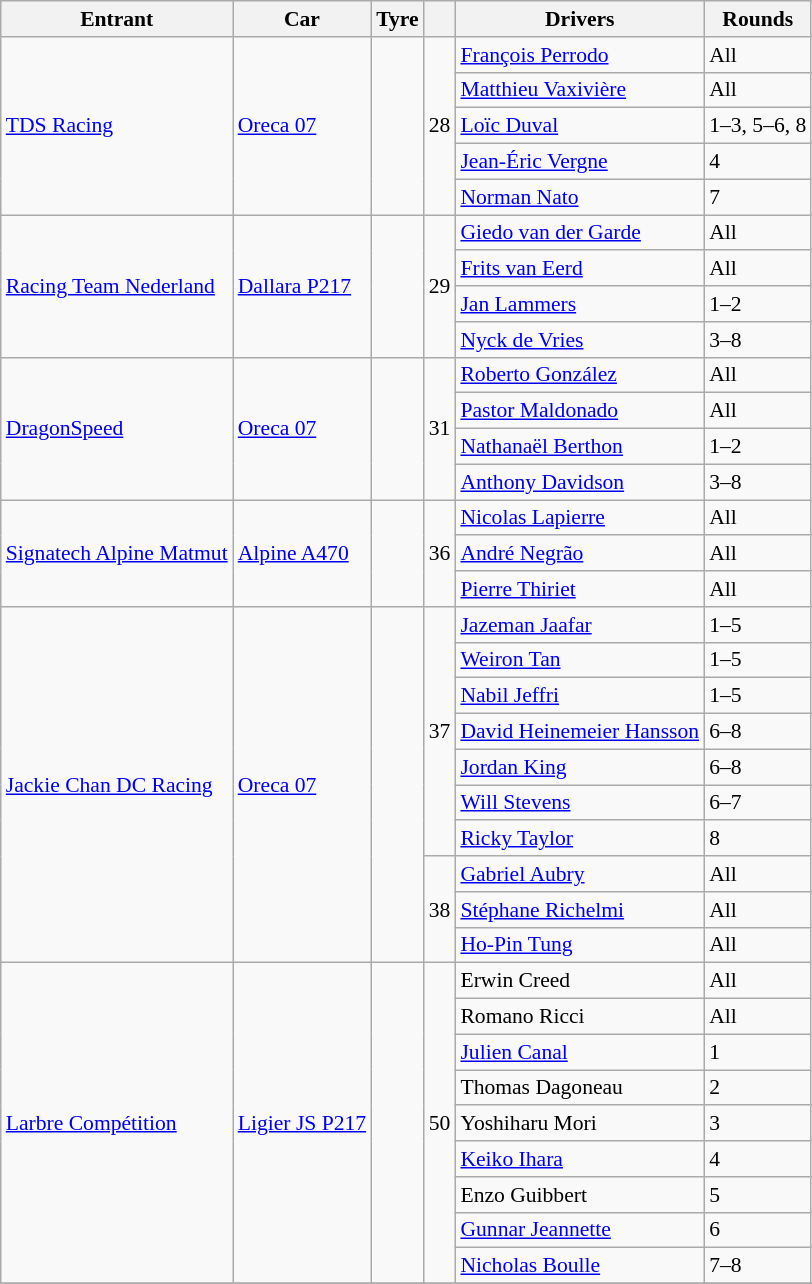<table class="wikitable" style="font-size: 90%">
<tr>
<th>Entrant</th>
<th>Car</th>
<th>Tyre</th>
<th></th>
<th>Drivers</th>
<th>Rounds</th>
</tr>
<tr>
<td rowspan=5> <a href='#'>TDS Racing</a></td>
<td rowspan=5><a href='#'>Oreca 07</a></td>
<td rowspan=5></td>
<td rowspan=5>28</td>
<td> <a href='#'>François Perrodo</a></td>
<td>All</td>
</tr>
<tr>
<td> <a href='#'>Matthieu Vaxivière</a></td>
<td>All</td>
</tr>
<tr>
<td> <a href='#'>Loïc Duval</a></td>
<td>1–3, 5–6, 8</td>
</tr>
<tr>
<td> <a href='#'>Jean-Éric Vergne</a></td>
<td>4</td>
</tr>
<tr>
<td> <a href='#'>Norman Nato</a></td>
<td>7</td>
</tr>
<tr>
<td rowspan=4> <a href='#'>Racing Team Nederland</a></td>
<td rowspan=4><a href='#'>Dallara P217</a></td>
<td rowspan=4></td>
<td rowspan=4>29</td>
<td> <a href='#'>Giedo van der Garde</a></td>
<td>All</td>
</tr>
<tr>
<td> <a href='#'>Frits van Eerd</a></td>
<td>All</td>
</tr>
<tr>
<td> <a href='#'>Jan Lammers</a></td>
<td>1–2</td>
</tr>
<tr>
<td> <a href='#'>Nyck de Vries</a></td>
<td>3–8</td>
</tr>
<tr>
<td rowspan=4> <a href='#'>DragonSpeed</a></td>
<td rowspan=4><a href='#'>Oreca 07</a></td>
<td rowspan=4></td>
<td rowspan=4>31</td>
<td> <a href='#'>Roberto González</a></td>
<td>All</td>
</tr>
<tr>
<td> <a href='#'>Pastor Maldonado</a></td>
<td>All</td>
</tr>
<tr>
<td> <a href='#'>Nathanaël Berthon</a></td>
<td>1–2</td>
</tr>
<tr>
<td> <a href='#'>Anthony Davidson</a></td>
<td>3–8</td>
</tr>
<tr>
<td rowspan=3> <a href='#'>Signatech Alpine Matmut</a></td>
<td rowspan=3><a href='#'>Alpine A470</a></td>
<td rowspan=3><br></td>
<td rowspan=3>36</td>
<td> <a href='#'>Nicolas Lapierre</a></td>
<td>All</td>
</tr>
<tr>
<td> <a href='#'>André Negrão</a></td>
<td>All</td>
</tr>
<tr>
<td> <a href='#'>Pierre Thiriet</a></td>
<td>All</td>
</tr>
<tr>
<td rowspan=10> <a href='#'>Jackie Chan DC Racing</a></td>
<td rowspan=10><a href='#'>Oreca 07</a></td>
<td rowspan=10></td>
<td rowspan=7>37</td>
<td> <a href='#'>Jazeman Jaafar</a></td>
<td>1–5</td>
</tr>
<tr>
<td> <a href='#'>Weiron Tan</a></td>
<td>1–5</td>
</tr>
<tr>
<td> <a href='#'>Nabil Jeffri</a></td>
<td>1–5</td>
</tr>
<tr>
<td> <a href='#'>David Heinemeier Hansson</a></td>
<td>6–8</td>
</tr>
<tr>
<td> <a href='#'>Jordan King</a></td>
<td>6–8</td>
</tr>
<tr>
<td> <a href='#'>Will Stevens</a></td>
<td>6–7</td>
</tr>
<tr>
<td> <a href='#'>Ricky Taylor</a></td>
<td>8</td>
</tr>
<tr>
<td rowspan=3>38</td>
<td> <a href='#'>Gabriel Aubry</a></td>
<td>All</td>
</tr>
<tr>
<td> <a href='#'>Stéphane Richelmi</a></td>
<td>All</td>
</tr>
<tr>
<td> <a href='#'>Ho-Pin Tung</a></td>
<td>All</td>
</tr>
<tr>
<td rowspan=9> <a href='#'>Larbre Compétition</a></td>
<td rowspan=9><a href='#'>Ligier JS P217</a></td>
<td rowspan=9></td>
<td rowspan=9>50</td>
<td> Erwin Creed</td>
<td>All</td>
</tr>
<tr>
<td> Romano Ricci</td>
<td>All</td>
</tr>
<tr>
<td> <a href='#'>Julien Canal</a></td>
<td>1</td>
</tr>
<tr>
<td> Thomas Dagoneau</td>
<td>2</td>
</tr>
<tr>
<td> Yoshiharu Mori</td>
<td>3</td>
</tr>
<tr>
<td> <a href='#'>Keiko Ihara</a></td>
<td>4</td>
</tr>
<tr>
<td> Enzo Guibbert</td>
<td>5</td>
</tr>
<tr>
<td> <a href='#'>Gunnar Jeannette</a></td>
<td>6</td>
</tr>
<tr>
<td> <a href='#'>Nicholas Boulle</a></td>
<td>7–8</td>
</tr>
<tr>
</tr>
</table>
